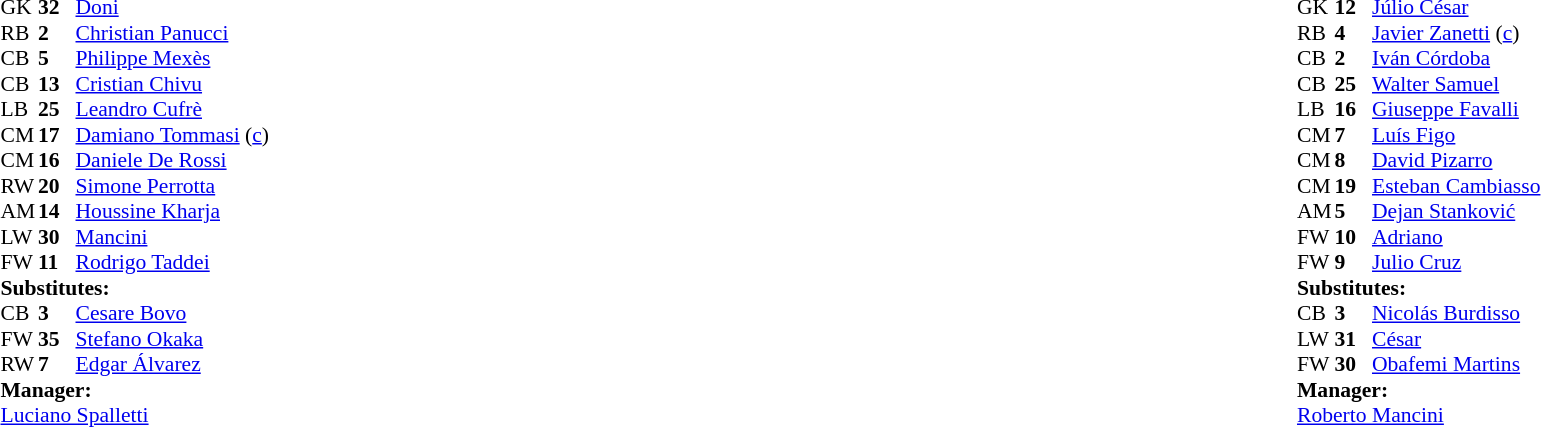<table width="100%">
<tr>
<td valign="top" width="50%"><br><table style="font-size: 90%" cellspacing="0" cellpadding="0">
<tr>
<td colspan="4"></td>
</tr>
<tr>
<th width="25"></th>
<th width="25"></th>
</tr>
<tr>
<td>GK</td>
<td><strong>32</strong></td>
<td> <a href='#'>Doni</a></td>
</tr>
<tr>
<td>RB</td>
<td><strong>2</strong></td>
<td> <a href='#'>Christian Panucci</a></td>
</tr>
<tr>
<td>CB</td>
<td><strong>5</strong></td>
<td> <a href='#'>Philippe Mexès</a></td>
<td></td>
</tr>
<tr>
<td>CB</td>
<td><strong>13</strong></td>
<td> <a href='#'>Cristian Chivu</a></td>
<td></td>
<td></td>
</tr>
<tr>
<td>LB</td>
<td><strong>25</strong></td>
<td> <a href='#'>Leandro Cufrè</a></td>
</tr>
<tr>
<td>CM</td>
<td><strong>17</strong></td>
<td> <a href='#'>Damiano Tommasi</a> (<a href='#'>c</a>)</td>
<td></td>
<td></td>
</tr>
<tr>
<td>CM</td>
<td><strong>16</strong></td>
<td> <a href='#'>Daniele De Rossi</a></td>
</tr>
<tr>
<td>RW</td>
<td><strong>20</strong></td>
<td> <a href='#'>Simone Perrotta</a></td>
</tr>
<tr>
<td>AM</td>
<td><strong>14</strong></td>
<td> <a href='#'>Houssine Kharja</a></td>
<td></td>
</tr>
<tr>
<td>LW</td>
<td><strong>30</strong></td>
<td> <a href='#'>Mancini</a></td>
<td></td>
<td></td>
</tr>
<tr>
<td>FW</td>
<td><strong>11</strong></td>
<td> <a href='#'>Rodrigo Taddei</a></td>
<td></td>
</tr>
<tr>
<td colspan=4><strong>Substitutes:</strong></td>
</tr>
<tr>
<td>CB</td>
<td><strong>3</strong></td>
<td> <a href='#'>Cesare Bovo</a></td>
<td></td>
<td></td>
</tr>
<tr>
<td>FW</td>
<td><strong>35</strong></td>
<td> <a href='#'>Stefano Okaka</a></td>
<td></td>
<td></td>
</tr>
<tr>
<td>RW</td>
<td><strong>7</strong></td>
<td> <a href='#'>Edgar Álvarez</a></td>
<td></td>
<td></td>
</tr>
<tr>
<td colspan=4><strong>Manager:</strong></td>
</tr>
<tr>
<td colspan="4"> <a href='#'>Luciano Spalletti</a></td>
</tr>
</table>
</td>
<td valign="top"></td>
<td valign="top" width="50%"><br><table style="font-size: 90%" cellspacing="0" cellpadding="0" align=center>
<tr>
<td colspan="4"></td>
</tr>
<tr>
<th width="25"></th>
<th width="25"></th>
</tr>
<tr>
<td>GK</td>
<td><strong>12</strong></td>
<td> <a href='#'>Júlio César</a></td>
<td></td>
</tr>
<tr>
<td>RB</td>
<td><strong>4</strong></td>
<td> <a href='#'>Javier Zanetti</a> (<a href='#'>c</a>)</td>
<td></td>
<td></td>
</tr>
<tr>
<td>CB</td>
<td><strong>2</strong></td>
<td> <a href='#'>Iván Córdoba</a></td>
<td></td>
<td></td>
</tr>
<tr>
<td>CB</td>
<td><strong>25</strong></td>
<td> <a href='#'>Walter Samuel</a></td>
<td></td>
<td></td>
<td></td>
</tr>
<tr>
<td>LB</td>
<td><strong>16</strong></td>
<td> <a href='#'>Giuseppe Favalli</a></td>
<td></td>
<td></td>
<td></td>
</tr>
<tr>
<td>CM</td>
<td><strong>7</strong></td>
<td> <a href='#'>Luís Figo</a></td>
<td></td>
<td></td>
<td></td>
</tr>
<tr>
<td>CM</td>
<td><strong>8</strong></td>
<td> <a href='#'>David Pizarro</a></td>
<td></td>
<td></td>
</tr>
<tr>
<td>CM</td>
<td><strong>19</strong></td>
<td> <a href='#'>Esteban Cambiasso</a></td>
</tr>
<tr>
<td>AM</td>
<td><strong>5</strong></td>
<td> <a href='#'>Dejan Stanković</a></td>
<td></td>
<td></td>
<td></td>
</tr>
<tr>
<td>FW</td>
<td><strong>10</strong></td>
<td> <a href='#'>Adriano</a></td>
<td></td>
<td></td>
<td></td>
</tr>
<tr>
<td>FW</td>
<td><strong>9</strong></td>
<td> <a href='#'>Julio Cruz</a></td>
<td></td>
<td></td>
</tr>
<tr>
<td colspan=4><strong>Substitutes:</strong></td>
</tr>
<tr>
<td>CB</td>
<td><strong>3</strong></td>
<td> <a href='#'>Nicolás Burdisso</a></td>
<td></td>
<td></td>
<td></td>
</tr>
<tr>
<td>LW</td>
<td><strong>31</strong></td>
<td> <a href='#'>César</a></td>
<td></td>
<td></td>
<td></td>
</tr>
<tr>
<td>FW</td>
<td><strong>30</strong></td>
<td> <a href='#'>Obafemi Martins</a></td>
<td></td>
<td></td>
<td></td>
</tr>
<tr>
<td colspan=4><strong>Manager:</strong></td>
</tr>
<tr>
<td colspan="4"> <a href='#'>Roberto Mancini</a></td>
</tr>
<tr>
</tr>
</table>
</td>
</tr>
</table>
